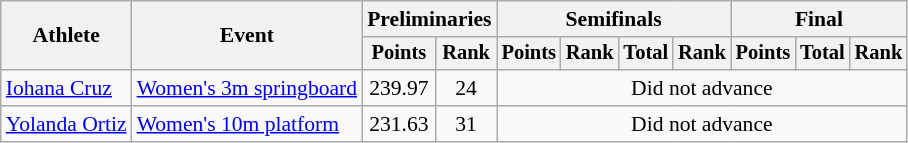<table class=wikitable style="font-size:90%">
<tr>
<th rowspan="2">Athlete</th>
<th rowspan="2">Event</th>
<th colspan="2">Preliminaries</th>
<th colspan="4">Semifinals</th>
<th colspan="3">Final</th>
</tr>
<tr style="font-size:95%">
<th>Points</th>
<th>Rank</th>
<th>Points</th>
<th>Rank</th>
<th>Total</th>
<th>Rank</th>
<th>Points</th>
<th>Total</th>
<th>Rank</th>
</tr>
<tr align=center>
<td align=left><a href='#'>Iohana Cruz</a></td>
<td align=left><a href='#'>Women's 3m springboard</a></td>
<td>239.97</td>
<td>24</td>
<td colspan=7>Did not advance</td>
</tr>
<tr align=center>
<td align=left><a href='#'>Yolanda Ortiz</a></td>
<td align=left><a href='#'>Women's 10m platform</a></td>
<td>231.63</td>
<td>31</td>
<td colspan=7>Did not advance</td>
</tr>
</table>
